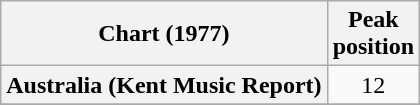<table class="wikitable sortable plainrowheaders" style="text-align:center">
<tr>
<th scope="col">Chart (1977)</th>
<th scope="col">Peak<br>position</th>
</tr>
<tr>
<th scope="row">Australia (Kent Music Report)</th>
<td>12</td>
</tr>
<tr>
</tr>
<tr>
</tr>
<tr>
</tr>
<tr>
</tr>
<tr>
</tr>
<tr>
</tr>
<tr>
</tr>
<tr>
</tr>
<tr>
</tr>
<tr>
</tr>
<tr>
</tr>
<tr>
</tr>
</table>
